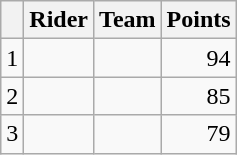<table class=wikitable>
<tr>
<th></th>
<th>Rider</th>
<th>Team</th>
<th>Points</th>
</tr>
<tr>
<td>1</td>
<td> </td>
<td></td>
<td align=right>94</td>
</tr>
<tr>
<td>2</td>
<td></td>
<td></td>
<td align=right>85</td>
</tr>
<tr>
<td>3</td>
<td></td>
<td></td>
<td align=right>79</td>
</tr>
</table>
